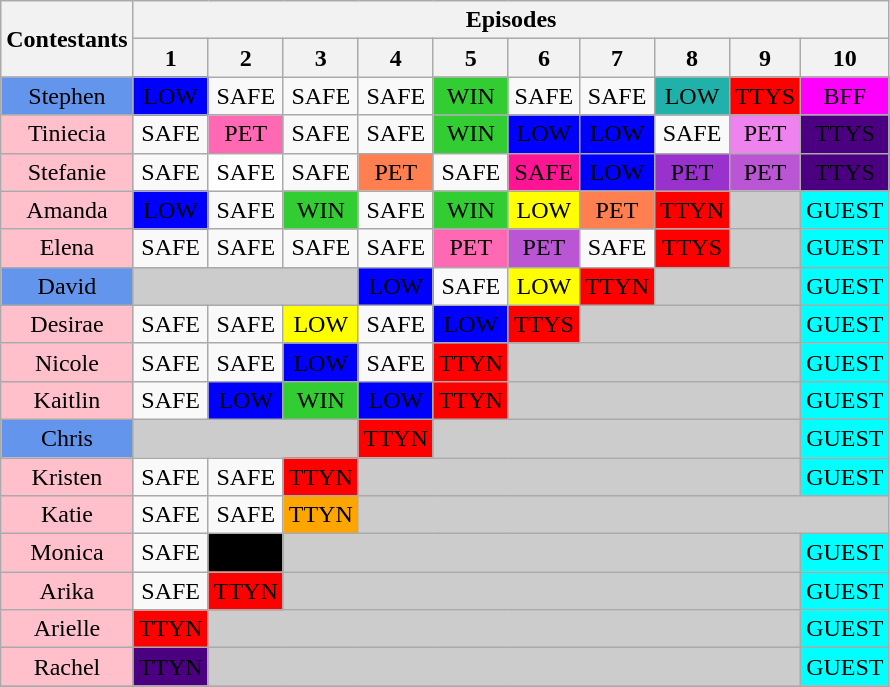<table class="wikitable" style="text-align:center">
<tr>
<th rowspan=2>Contestants</th>
<th colspan=10>Episodes</th>
</tr>
<tr>
<th>1</th>
<th>2</th>
<th>3</th>
<th>4</th>
<th>5</th>
<th>6</th>
<th>7</th>
<th>8</th>
<th>9</th>
<th>10</th>
</tr>
<tr>
<td bgcolor="cornflowerblue">Stephen</td>
<td bgcolor="blue"><span>LOW</span></td>
<td>SAFE</td>
<td>SAFE</td>
<td>SAFE</td>
<td bgcolor="limegreen">WIN</td>
<td>SAFE</td>
<td>SAFE</td>
<td bgcolor="lightseagreen"><span>LOW</span></td>
<td bgcolor="red">TTYS</td>
<td bgcolor="magenta"><span>BFF</span></td>
</tr>
<tr>
<td bgcolor="pink">Tiniecia</td>
<td>SAFE</td>
<td bgcolor="hotpink"><span>PET</span></td>
<td>SAFE</td>
<td>SAFE</td>
<td bgcolor="limegreen">WIN</td>
<td bgcolor="blue"><span>LOW</span></td>
<td bgcolor="blue"><span>LOW</span></td>
<td>SAFE</td>
<td bgcolor="violet"><span>PET</span></td>
<td bgcolor="indigo"><span>TTYS</span></td>
</tr>
<tr>
<td bgcolor="pink">Stefanie</td>
<td>SAFE</td>
<td bgcolor="white">SAFE</td>
<td>SAFE</td>
<td bgcolor="coral"><span>PET</span></td>
<td>SAFE</td>
<td bgcolor="deeppink"><span>SAFE</span></td>
<td bgcolor="blue"><span>LOW</span></td>
<td bgcolor="darkorchid"><span>PET</span></td>
<td bgcolor="mediumorchid"><span>PET</span></td>
<td bgcolor="indigo"><span>TTYS</span></td>
</tr>
<tr>
<td bgcolor="pink">Amanda</td>
<td bgcolor="blue"><span>LOW</span></td>
<td>SAFE</td>
<td bgcolor="limegreen">WIN</td>
<td>SAFE</td>
<td bgcolor="limegreen">WIN</td>
<td bgcolor="yellow">LOW</td>
<td bgcolor="coral"><span>PET</span></td>
<td bgcolor="red"><span>TTYN</span></td>
<td bgcolor="#CCCCCC"></td>
<td bgcolor="aqua">GUEST</td>
</tr>
<tr>
<td bgcolor="pink">Elena</td>
<td>SAFE</td>
<td>SAFE</td>
<td>SAFE</td>
<td>SAFE</td>
<td bgcolor="hotpink"><span>PET</span></td>
<td bgcolor="mediumorchid"><span>PET</span></td>
<td>SAFE</td>
<td bgcolor="red"><span>TTYS</span></td>
<td bgcolor="#CCCCCC"></td>
<td bgcolor="aqua">GUEST</td>
</tr>
<tr>
<td bgcolor="cornflowerblue">David</td>
<td bgcolor="#CCCCCC" colspan=3></td>
<td bgcolor="blue"><span>LOW</span></td>
<td>SAFE</td>
<td bgcolor="yellow">LOW</td>
<td bgcolor="red"><span>TTYN</span></td>
<td bgcolor="#CCCCCC" colspan=2></td>
<td bgcolor="aqua">GUEST</td>
</tr>
<tr>
<td bgcolor="pink">Desirae</td>
<td>SAFE</td>
<td>SAFE</td>
<td bgcolor="yellow">LOW</td>
<td>SAFE</td>
<td bgcolor="blue"><span>LOW</span></td>
<td bgcolor="red">TTYS</td>
<td bgcolor="#CCCCCC" colspan=3></td>
<td bgcolor="aqua">GUEST</td>
</tr>
<tr>
<td bgcolor="pink">Nicole</td>
<td>SAFE</td>
<td>SAFE</td>
<td bgcolor="blue"><span>LOW</span></td>
<td>SAFE</td>
<td bgcolor="red">TTYN</td>
<td bgcolor="#CCCCCC" colspan=4></td>
<td bgcolor="aqua">GUEST</td>
</tr>
<tr>
<td bgcolor="pink">Kaitlin</td>
<td>SAFE</td>
<td bgcolor="blue"><span>LOW</span></td>
<td bgcolor="limegreen">WIN</td>
<td bgcolor="blue"><span>LOW</span></td>
<td bgcolor="red">TTYN</td>
<td bgcolor="#CCCCCC" colspan=4></td>
<td bgcolor="aqua">GUEST</td>
</tr>
<tr>
<td bgcolor="cornflowerblue">Chris</td>
<td bgcolor="#CCCCCC" colspan=3></td>
<td bgcolor="red">TTYN</td>
<td bgcolor="#CCCCCC" colspan=5></td>
<td bgcolor="cyan">GUEST</td>
</tr>
<tr>
<td bgcolor="pink">Kristen</td>
<td>SAFE</td>
<td>SAFE</td>
<td bgcolor="red">TTYN</td>
<td bgcolor="#CCCCCC" colspan=6></td>
<td bgcolor="aqua">GUEST</td>
</tr>
<tr>
<td bgcolor="pink">Katie</td>
<td>SAFE</td>
<td>SAFE</td>
<td bgcolor="orange">TTYN</td>
<td bgcolor="#CCCCCC" colspan=8></td>
</tr>
<tr>
<td bgcolor="pink">Monica</td>
<td>SAFE</td>
<td bgcolor="black"><span>TTYN</span></td>
<td bgcolor="#CCCCCC" colspan=7></td>
<td bgcolor="aqua">GUEST</td>
</tr>
<tr>
<td bgcolor="pink">Arika</td>
<td>SAFE</td>
<td bgcolor="red">TTYN</td>
<td bgcolor="#CCCCCC" colspan=7></td>
<td bgcolor="aqua">GUEST</td>
</tr>
<tr>
<td bgcolor="pink">Arielle</td>
<td bgcolor="red">TTYN</td>
<td bgcolor="#CCCCCC" colspan=8></td>
<td bgcolor="aqua">GUEST</td>
</tr>
<tr>
<td bgcolor="pink">Rachel</td>
<td bgcolor="indigo"><span>TTYN</span></td>
<td bgcolor="#CCCCCC" colspan=8></td>
<td bgcolor="aqua">GUEST</td>
</tr>
<tr>
</tr>
</table>
